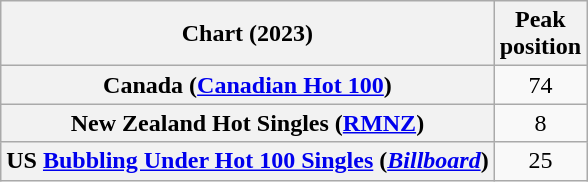<table class="wikitable sortable plainrowheaders" style="text-align:center">
<tr>
<th scope="col">Chart (2023)</th>
<th scope="col">Peak<br>position</th>
</tr>
<tr>
<th scope="row">Canada (<a href='#'>Canadian Hot 100</a>)</th>
<td>74</td>
</tr>
<tr>
<th scope="row">New Zealand Hot Singles (<a href='#'>RMNZ</a>)</th>
<td>8</td>
</tr>
<tr>
<th scope="row">US <a href='#'>Bubbling Under Hot 100 Singles</a> (<em><a href='#'>Billboard</a></em>)</th>
<td>25</td>
</tr>
</table>
